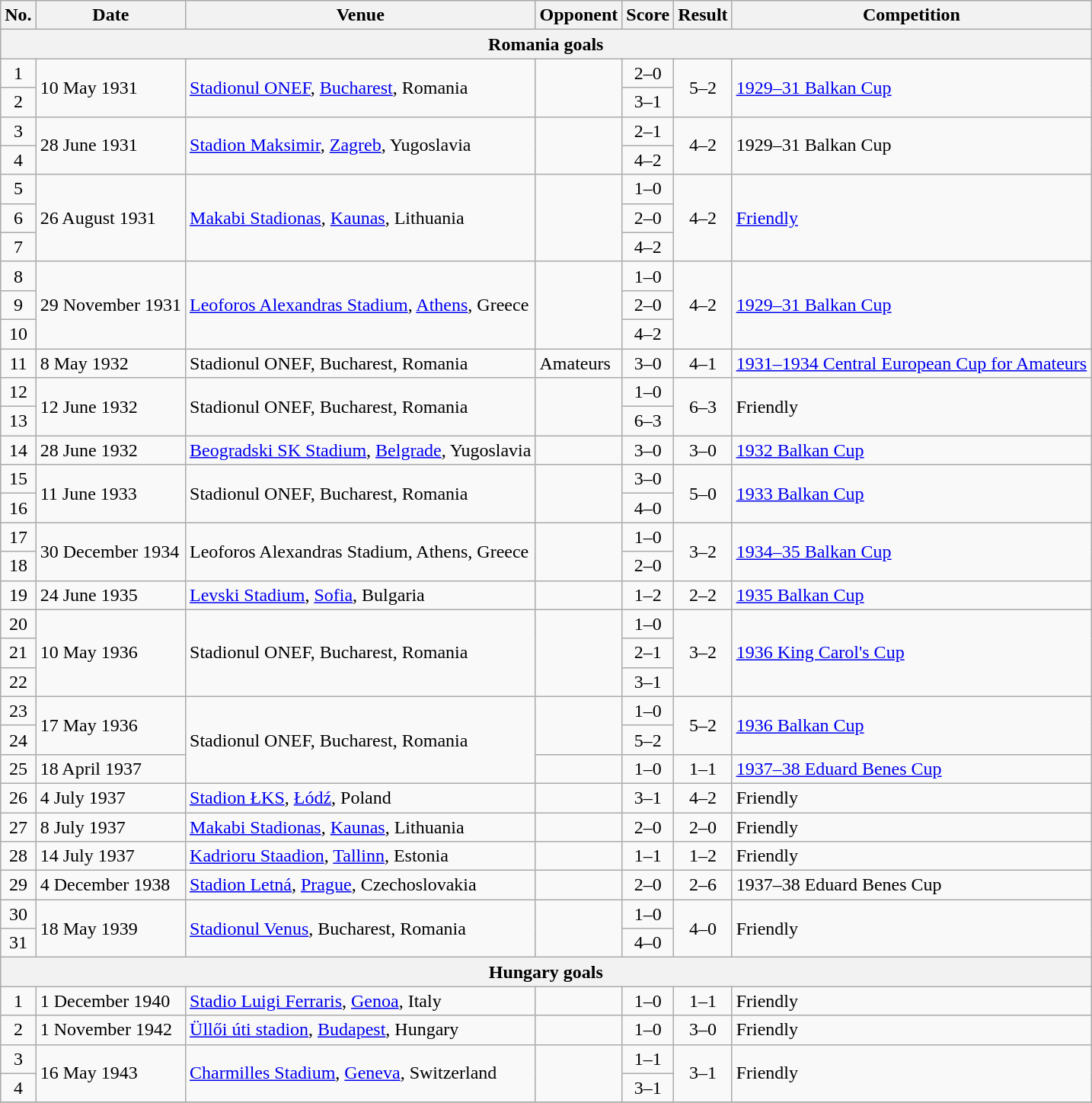<table class="wikitable sortable">
<tr>
<th scope="col">No.</th>
<th scope="col">Date</th>
<th scope="col">Venue</th>
<th scope="col">Opponent</th>
<th scope="col">Score</th>
<th scope="col">Result</th>
<th scope="col">Competition</th>
</tr>
<tr>
<th colspan="7">Romania goals</th>
</tr>
<tr>
<td style="text-align:center">1</td>
<td rowspan="2">10 May 1931</td>
<td rowspan="2"><a href='#'>Stadionul ONEF</a>, <a href='#'>Bucharest</a>, Romania</td>
<td rowspan="2"></td>
<td style="text-align:center">2–0</td>
<td rowspan="2" style="text-align:center">5–2</td>
<td rowspan="2"><a href='#'>1929–31 Balkan Cup</a></td>
</tr>
<tr>
<td style="text-align:center">2</td>
<td style="text-align:center">3–1</td>
</tr>
<tr>
<td style="text-align:center">3</td>
<td rowspan="2">28 June 1931</td>
<td rowspan="2"><a href='#'>Stadion Maksimir</a>, <a href='#'>Zagreb</a>, Yugoslavia</td>
<td rowspan="2"></td>
<td style="text-align:center">2–1</td>
<td rowspan="2" style="text-align:center">4–2</td>
<td rowspan="2">1929–31 Balkan Cup</td>
</tr>
<tr>
<td style="text-align:center">4</td>
<td style="text-align:center">4–2</td>
</tr>
<tr>
<td style="text-align:center">5</td>
<td rowspan="3">26 August 1931</td>
<td rowspan="3"><a href='#'>Makabi Stadionas</a>, <a href='#'>Kaunas</a>, Lithuania</td>
<td rowspan="3"></td>
<td style="text-align:center">1–0</td>
<td rowspan="3" style="text-align:center">4–2</td>
<td rowspan="3"><a href='#'>Friendly</a></td>
</tr>
<tr>
<td style="text-align:center">6</td>
<td style="text-align:center">2–0</td>
</tr>
<tr>
<td style="text-align:center">7</td>
<td style="text-align:center">4–2</td>
</tr>
<tr>
<td style="text-align:center">8</td>
<td rowspan="3">29 November 1931</td>
<td rowspan="3"><a href='#'>Leoforos Alexandras Stadium</a>, <a href='#'>Athens</a>, Greece</td>
<td rowspan="3"></td>
<td style="text-align:center">1–0</td>
<td rowspan="3" style="text-align:center">4–2</td>
<td rowspan="3"><a href='#'>1929–31 Balkan Cup</a></td>
</tr>
<tr>
<td style="text-align:center">9</td>
<td style="text-align:center">2–0</td>
</tr>
<tr>
<td style="text-align:center">10</td>
<td style="text-align:center">4–2</td>
</tr>
<tr>
<td style="text-align:center">11</td>
<td>8 May 1932</td>
<td>Stadionul ONEF, Bucharest, Romania</td>
<td> Amateurs</td>
<td style="text-align:center">3–0</td>
<td style="text-align:center">4–1</td>
<td><a href='#'>1931–1934 Central European Cup for Amateurs</a></td>
</tr>
<tr>
<td style="text-align:center">12</td>
<td rowspan="2">12 June 1932</td>
<td rowspan="2">Stadionul ONEF, Bucharest, Romania</td>
<td rowspan="2"></td>
<td style="text-align:center">1–0</td>
<td rowspan="2" style="text-align:center">6–3</td>
<td rowspan="2">Friendly</td>
</tr>
<tr>
<td style="text-align:center">13</td>
<td style="text-align:center">6–3</td>
</tr>
<tr>
<td style="text-align:center">14</td>
<td>28 June 1932</td>
<td><a href='#'>Beogradski SK Stadium</a>, <a href='#'>Belgrade</a>, Yugoslavia</td>
<td></td>
<td style="text-align:center">3–0</td>
<td style="text-align:center">3–0</td>
<td><a href='#'>1932 Balkan Cup</a></td>
</tr>
<tr>
<td style="text-align:center">15</td>
<td rowspan="2">11 June 1933</td>
<td rowspan="2">Stadionul ONEF, Bucharest, Romania</td>
<td rowspan="2"></td>
<td style="text-align:center">3–0</td>
<td rowspan="2" style="text-align:center">5–0</td>
<td rowspan="2"><a href='#'>1933 Balkan Cup</a></td>
</tr>
<tr>
<td style="text-align:center">16</td>
<td style="text-align:center">4–0</td>
</tr>
<tr>
<td style="text-align:center">17</td>
<td rowspan="2">30 December 1934</td>
<td rowspan="2">Leoforos Alexandras Stadium, Athens, Greece</td>
<td rowspan="2"></td>
<td style="text-align:center">1–0</td>
<td rowspan="2" style="text-align:center">3–2</td>
<td rowspan="2"><a href='#'>1934–35 Balkan Cup</a></td>
</tr>
<tr>
<td style="text-align:center">18</td>
<td style="text-align:center">2–0</td>
</tr>
<tr>
<td style="text-align:center">19</td>
<td>24 June 1935</td>
<td><a href='#'>Levski Stadium</a>, <a href='#'>Sofia</a>, Bulgaria</td>
<td></td>
<td style="text-align:center">1–2</td>
<td style="text-align:center">2–2</td>
<td><a href='#'>1935 Balkan Cup</a></td>
</tr>
<tr>
<td style="text-align:center">20</td>
<td rowspan="3">10 May 1936</td>
<td rowspan="3">Stadionul ONEF, Bucharest, Romania</td>
<td rowspan="3"></td>
<td style="text-align:center">1–0</td>
<td rowspan="3" style="text-align:center">3–2</td>
<td rowspan="3"><a href='#'>1936 King Carol's Cup</a></td>
</tr>
<tr>
<td style="text-align:center">21</td>
<td style="text-align:center">2–1</td>
</tr>
<tr>
<td style="text-align:center">22</td>
<td style="text-align:center">3–1</td>
</tr>
<tr>
<td style="text-align:center">23</td>
<td rowspan="2">17 May 1936</td>
<td rowspan="3">Stadionul ONEF, Bucharest, Romania</td>
<td rowspan="2"></td>
<td style="text-align:center">1–0</td>
<td rowspan="2" style="text-align:center">5–2</td>
<td rowspan="2"><a href='#'>1936 Balkan Cup</a></td>
</tr>
<tr>
<td style="text-align:center">24</td>
<td style="text-align:center">5–2</td>
</tr>
<tr>
<td style="text-align:center">25</td>
<td>18 April 1937</td>
<td></td>
<td style="text-align:center">1–0</td>
<td style="text-align:center">1–1</td>
<td><a href='#'>1937–38 Eduard Benes Cup</a></td>
</tr>
<tr>
<td style="text-align:center">26</td>
<td>4 July 1937</td>
<td><a href='#'>Stadion ŁKS</a>, <a href='#'>Łódź</a>, Poland</td>
<td></td>
<td style="text-align:center">3–1</td>
<td style="text-align:center">4–2</td>
<td>Friendly</td>
</tr>
<tr>
<td style="text-align:center">27</td>
<td>8 July 1937</td>
<td><a href='#'>Makabi Stadionas</a>, <a href='#'>Kaunas</a>, Lithuania</td>
<td></td>
<td style="text-align:center">2–0</td>
<td style="text-align:center">2–0</td>
<td>Friendly</td>
</tr>
<tr>
<td style="text-align:center">28</td>
<td>14 July 1937</td>
<td><a href='#'>Kadrioru Staadion</a>, <a href='#'>Tallinn</a>, Estonia</td>
<td></td>
<td style="text-align:center">1–1</td>
<td style="text-align:center">1–2</td>
<td>Friendly</td>
</tr>
<tr>
<td style="text-align:center">29</td>
<td>4 December 1938</td>
<td><a href='#'>Stadion Letná</a>, <a href='#'>Prague</a>, Czechoslovakia</td>
<td></td>
<td style="text-align:center">2–0</td>
<td style="text-align:center">2–6</td>
<td>1937–38 Eduard Benes Cup</td>
</tr>
<tr>
<td style="text-align:center">30</td>
<td rowspan="2">18 May 1939</td>
<td rowspan="2"><a href='#'>Stadionul Venus</a>, Bucharest, Romania</td>
<td rowspan="2"></td>
<td style="text-align:center">1–0</td>
<td rowspan="2" style="text-align:center">4–0</td>
<td rowspan="2">Friendly</td>
</tr>
<tr>
<td style="text-align:center">31</td>
<td style="text-align:center">4–0</td>
</tr>
<tr>
<th colspan="7">Hungary goals</th>
</tr>
<tr>
<td style="text-align:center">1</td>
<td>1 December 1940</td>
<td><a href='#'>Stadio Luigi Ferraris</a>, <a href='#'>Genoa</a>, Italy</td>
<td></td>
<td style="text-align:center">1–0</td>
<td style="text-align:center">1–1</td>
<td>Friendly</td>
</tr>
<tr>
<td style="text-align:center">2</td>
<td>1 November 1942</td>
<td><a href='#'>Üllői úti stadion</a>, <a href='#'>Budapest</a>, Hungary</td>
<td></td>
<td style="text-align:center">1–0</td>
<td style="text-align:center">3–0</td>
<td>Friendly</td>
</tr>
<tr>
<td style="text-align:center">3</td>
<td rowspan="2">16 May 1943</td>
<td rowspan="2"><a href='#'>Charmilles Stadium</a>, <a href='#'>Geneva</a>, Switzerland</td>
<td rowspan="2"></td>
<td style="text-align:center">1–1</td>
<td rowspan="2" style="text-align:center">3–1</td>
<td rowspan="2">Friendly</td>
</tr>
<tr>
<td style="text-align:center">4</td>
<td style="text-align:center">3–1</td>
</tr>
<tr>
</tr>
</table>
